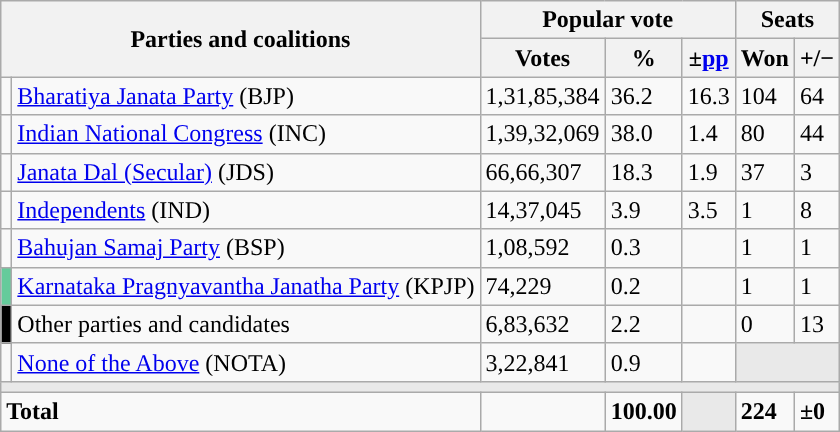<table class="wikitable">
<tr>
<th colspan="2" rowspan="2">Parties and coalitions</th>
<th colspan="3">Popular vote</th>
<th colspan="2">Seats</th>
</tr>
<tr>
<th>Votes</th>
<th>%</th>
<th>±<a href='#'>pp</a></th>
<th>Won</th>
<th><strong>+/−</strong></th>
</tr>
<tr>
<td></td>
<td><a href='#'>Bharatiya Janata Party</a> (BJP)</td>
<td>1,31,85,384</td>
<td>36.2</td>
<td>16.3</td>
<td>104</td>
<td>64</td>
</tr>
<tr>
<td></td>
<td><a href='#'>Indian National Congress</a> (INC)</td>
<td>1,39,32,069</td>
<td>38.0</td>
<td>1.4</td>
<td>80</td>
<td>44</td>
</tr>
<tr>
<td></td>
<td><a href='#'>Janata Dal (Secular)</a> (JDS)</td>
<td>66,66,307</td>
<td>18.3</td>
<td>1.9</td>
<td>37</td>
<td>3</td>
</tr>
<tr>
<td></td>
<td><a href='#'>Independents</a> (IND)</td>
<td>14,37,045</td>
<td>3.9</td>
<td> 3.5</td>
<td>1</td>
<td>8</td>
</tr>
<tr>
<td></td>
<td><a href='#'>Bahujan Samaj Party</a> (BSP)</td>
<td>1,08,592</td>
<td>0.3</td>
<td></td>
<td>1</td>
<td>1</td>
</tr>
<tr>
<td style="background:#65cb9b;"></td>
<td><a href='#'>Karnataka Pragnyavantha Janatha Party</a> (KPJP)</td>
<td>74,229</td>
<td>0.2</td>
<td></td>
<td>1</td>
<td>1</td>
</tr>
<tr>
<td style="background:black;"></td>
<td>Other parties and candidates</td>
<td>6,83,632</td>
<td>2.2</td>
<td></td>
<td>0</td>
<td>13</td>
</tr>
<tr>
<td></td>
<td><a href='#'>None of the Above</a> (NOTA)</td>
<td>3,22,841</td>
<td>0.9</td>
<td></td>
<td colspan="2" style="background:#e9e9e9;"></td>
</tr>
<tr>
<td colspan="7" style="background:#e9e9e9;"></td>
</tr>
<tr style="font-weight:bold;">
<td colspan="2" style="text-align:left;">Total</td>
<td></td>
<td>100.00</td>
<td style="background:#e9e9e9;"></td>
<td>224</td>
<td>±0</td>
</tr>
</table>
